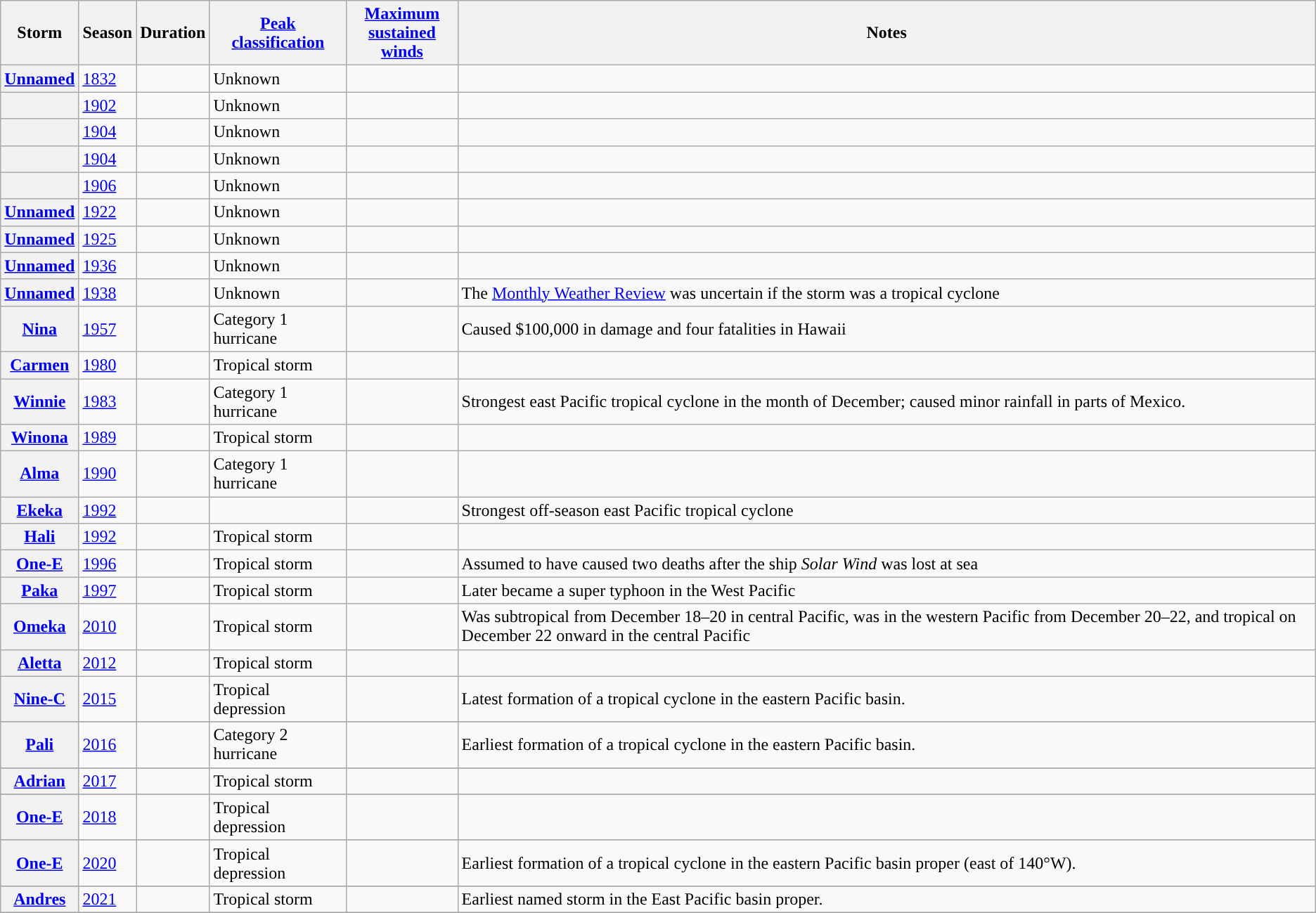<table class="wikitable sortable plainrowheaders">
<tr>
<th scope="col">Storm</th>
<th scope="col">Season</th>
<th scope="col">Duration</th>
<th scope="col"><a href='#'>Peak classification</a></th>
<th scope="col"><a href='#'>Maximum<br>sustained winds</a></th>
<th scope="col" class="unsortable">Notes</th>
</tr>
<tr>
<th scope="row"><a href='#'>Unnamed</a></th>
<td><a href='#'>1832</a></td>
<td></td>
<td>Unknown</td>
<td></td>
<td></td>
</tr>
<tr>
<th scope="row"></th>
<td><a href='#'>1902</a></td>
<td></td>
<td>Unknown</td>
<td></td>
<td></td>
</tr>
<tr>
<th scope="row"></th>
<td><a href='#'>1904</a></td>
<td></td>
<td>Unknown</td>
<td></td>
<td></td>
</tr>
<tr>
<th scope="row"></th>
<td><a href='#'>1904</a></td>
<td></td>
<td>Unknown</td>
<td></td>
<td></td>
</tr>
<tr>
<th scope="row"></th>
<td><a href='#'>1906</a></td>
<td></td>
<td>Unknown</td>
<td></td>
<td></td>
</tr>
<tr>
<th scope="row"><a href='#'>Unnamed</a></th>
<td><a href='#'>1922</a></td>
<td></td>
<td>Unknown</td>
<td></td>
<td></td>
</tr>
<tr>
<th scope="row"><a href='#'>Unnamed</a></th>
<td><a href='#'>1925</a></td>
<td></td>
<td>Unknown</td>
<td></td>
<td></td>
</tr>
<tr>
<th scope="row"><a href='#'>Unnamed</a></th>
<td><a href='#'>1936</a></td>
<td></td>
<td>Unknown</td>
<td></td>
<td></td>
</tr>
<tr>
<th scope="row"><a href='#'>Unnamed</a></th>
<td><a href='#'>1938</a></td>
<td></td>
<td>Unknown</td>
<td></td>
<td>The <a href='#'>Monthly Weather Review</a> was uncertain if the storm was a tropical cyclone</td>
</tr>
<tr>
<th scope="row"><a href='#'>Nina</a></th>
<td><a href='#'>1957</a></td>
<td></td>
<td>Category 1 hurricane</td>
<td></td>
<td>Caused $100,000 in damage and four fatalities in Hawaii</td>
</tr>
<tr>
<th scope="row"><a href='#'>Carmen</a></th>
<td><a href='#'>1980</a></td>
<td></td>
<td>Tropical storm</td>
<td></td>
<td></td>
</tr>
<tr>
<th scope="row"><a href='#'>Winnie</a></th>
<td><a href='#'>1983</a></td>
<td></td>
<td>Category 1 hurricane</td>
<td></td>
<td>Strongest east Pacific tropical cyclone in the month of December; caused minor rainfall in parts of Mexico.</td>
</tr>
<tr>
<th scope="row"><a href='#'>Winona</a></th>
<td><a href='#'>1989</a></td>
<td></td>
<td>Tropical storm</td>
<td></td>
<td></td>
</tr>
<tr>
<th scope="row"><a href='#'>Alma</a></th>
<td><a href='#'>1990</a></td>
<td></td>
<td>Category 1 hurricane</td>
<td></td>
<td></td>
</tr>
<tr>
<th scope="row"><a href='#'>Ekeka</a></th>
<td><a href='#'>1992</a></td>
<td></td>
<td></td>
<td></td>
<td>Strongest off-season east Pacific tropical cyclone</td>
</tr>
<tr>
<th scope="row"><a href='#'>Hali</a></th>
<td><a href='#'>1992</a></td>
<td></td>
<td>Tropical storm</td>
<td></td>
<td></td>
</tr>
<tr>
<th scope="row"><a href='#'>One-E</a></th>
<td><a href='#'>1996</a></td>
<td></td>
<td>Tropical storm</td>
<td></td>
<td>Assumed to have caused two deaths after the ship <em>Solar Wind</em> was lost at sea</td>
</tr>
<tr>
<th scope="row"><a href='#'>Paka</a></th>
<td><a href='#'>1997</a></td>
<td></td>
<td>Tropical storm</td>
<td></td>
<td>Later became a super typhoon in the West Pacific</td>
</tr>
<tr>
<th scope="row"><a href='#'>Omeka</a></th>
<td><a href='#'>2010</a></td>
<td></td>
<td>Tropical storm</td>
<td></td>
<td>Was subtropical from December 18–20 in central Pacific, was in the western Pacific from December 20–22, and tropical on December 22 onward in the central Pacific</td>
</tr>
<tr>
<th scope="row"><a href='#'>Aletta</a></th>
<td><a href='#'>2012</a></td>
<td></td>
<td>Tropical storm</td>
<td></td>
<td></td>
</tr>
<tr>
<th scope="row"><a href='#'>Nine-C</a></th>
<td><a href='#'>2015</a></td>
<td></td>
<td>Tropical depression</td>
<td></td>
<td>Latest formation of a tropical cyclone in the eastern Pacific basin.</td>
</tr>
<tr class="sortbottom">
</tr>
<tr>
<th scope="row"><a href='#'>Pali</a></th>
<td><a href='#'>2016</a></td>
<td></td>
<td>Category 2 hurricane</td>
<td></td>
<td>Earliest formation of a tropical cyclone in the eastern Pacific basin.</td>
</tr>
<tr class="sortbottom">
</tr>
<tr>
<th scope="row"><a href='#'>Adrian</a></th>
<td><a href='#'>2017</a></td>
<td></td>
<td>Tropical storm</td>
<td></td>
<td></td>
</tr>
<tr class="sortbottom">
</tr>
<tr>
<th scope="row"><a href='#'>One-E</a></th>
<td><a href='#'>2018</a></td>
<td></td>
<td>Tropical depression</td>
<td></td>
<td></td>
</tr>
<tr class="sortbottom">
</tr>
<tr>
<th scope="row"><a href='#'>One-E</a></th>
<td><a href='#'>2020</a></td>
<td></td>
<td>Tropical depression</td>
<td></td>
<td>Earliest formation of a tropical cyclone in the eastern Pacific basin proper (east of 140°W).</td>
</tr>
<tr>
</tr>
<tr class="sortbottom">
</tr>
<tr>
<th scope="row"><a href='#'>Andres</a></th>
<td><a href='#'>2021</a></td>
<td></td>
<td>Tropical storm</td>
<td></td>
<td>Earliest named storm in the East Pacific basin proper.</td>
</tr>
<tr>
</tr>
</table>
